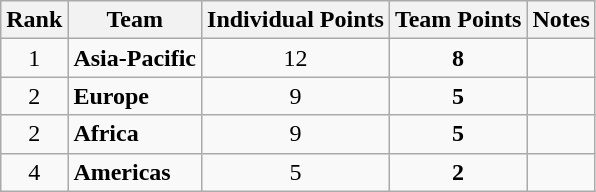<table class="wikitable sortable" style="text-align:center">
<tr>
<th>Rank</th>
<th>Team</th>
<th>Individual Points</th>
<th>Team Points</th>
<th>Notes</th>
</tr>
<tr>
<td>1</td>
<td align="left"><strong>Asia-Pacific</strong></td>
<td>12</td>
<td><strong>8</strong></td>
<td></td>
</tr>
<tr>
<td>2</td>
<td align="left"><strong>Europe</strong></td>
<td>9</td>
<td><strong>5</strong></td>
<td></td>
</tr>
<tr>
<td>2</td>
<td align="left"><strong>Africa</strong></td>
<td>9</td>
<td><strong>5</strong></td>
<td></td>
</tr>
<tr>
<td>4</td>
<td align="left"><strong>Americas</strong></td>
<td>5</td>
<td><strong>2</strong></td>
<td></td>
</tr>
</table>
